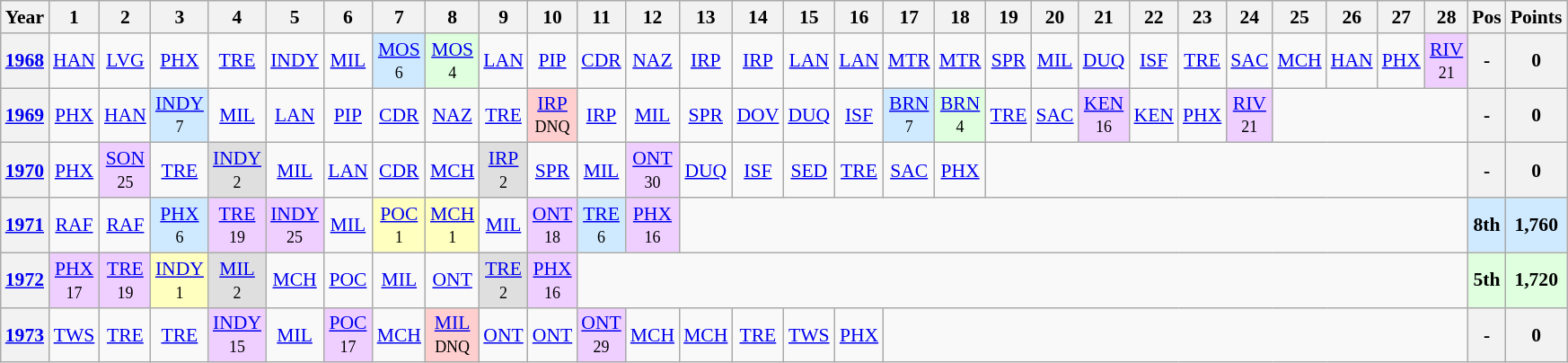<table class="wikitable" style="text-align:center; font-size:90%">
<tr>
<th>Year</th>
<th>1</th>
<th>2</th>
<th>3</th>
<th>4</th>
<th>5</th>
<th>6</th>
<th>7</th>
<th>8</th>
<th>9</th>
<th>10</th>
<th>11</th>
<th>12</th>
<th>13</th>
<th>14</th>
<th>15</th>
<th>16</th>
<th>17</th>
<th>18</th>
<th>19</th>
<th>20</th>
<th>21</th>
<th>22</th>
<th>23</th>
<th>24</th>
<th>25</th>
<th>26</th>
<th>27</th>
<th>28</th>
<th>Pos</th>
<th>Points</th>
</tr>
<tr>
<th><a href='#'>1968</a></th>
<td><a href='#'>HAN</a></td>
<td><a href='#'>LVG</a></td>
<td><a href='#'>PHX</a></td>
<td><a href='#'>TRE</a></td>
<td><a href='#'>INDY</a></td>
<td><a href='#'>MIL</a></td>
<td style="background:#CFEAFF;"><a href='#'>MOS</a><br><small>6</small></td>
<td style="background:#DFFFDF;"><a href='#'>MOS</a><br><small>4</small></td>
<td><a href='#'>LAN</a></td>
<td><a href='#'>PIP</a></td>
<td><a href='#'>CDR</a></td>
<td><a href='#'>NAZ</a></td>
<td><a href='#'>IRP</a></td>
<td><a href='#'>IRP</a></td>
<td><a href='#'>LAN</a></td>
<td><a href='#'>LAN</a></td>
<td><a href='#'>MTR</a></td>
<td><a href='#'>MTR</a></td>
<td><a href='#'>SPR</a></td>
<td><a href='#'>MIL</a></td>
<td><a href='#'>DUQ</a></td>
<td><a href='#'>ISF</a></td>
<td><a href='#'>TRE</a></td>
<td><a href='#'>SAC</a></td>
<td><a href='#'>MCH</a></td>
<td><a href='#'>HAN</a></td>
<td><a href='#'>PHX</a></td>
<td style="background:#EFCFFF;"><a href='#'>RIV</a><br><small>21</small></td>
<th>-</th>
<th>0</th>
</tr>
<tr>
<th><a href='#'>1969</a></th>
<td><a href='#'>PHX</a></td>
<td><a href='#'>HAN</a></td>
<td style="background:#CFEAFF;"><a href='#'>INDY</a><br><small>7</small></td>
<td><a href='#'>MIL</a></td>
<td><a href='#'>LAN</a></td>
<td><a href='#'>PIP</a></td>
<td><a href='#'>CDR</a></td>
<td><a href='#'>NAZ</a></td>
<td><a href='#'>TRE</a></td>
<td style="background:#FFCFCF;"><a href='#'>IRP</a><br><small>DNQ</small></td>
<td><a href='#'>IRP</a></td>
<td><a href='#'>MIL</a></td>
<td><a href='#'>SPR</a></td>
<td><a href='#'>DOV</a></td>
<td><a href='#'>DUQ</a></td>
<td><a href='#'>ISF</a></td>
<td style="background:#CFEAFF;"><a href='#'>BRN</a><br><small>7</small></td>
<td style="background:#DFFFDF;"><a href='#'>BRN</a><br><small>4</small></td>
<td><a href='#'>TRE</a></td>
<td><a href='#'>SAC</a></td>
<td style="background:#EFCFFF;"><a href='#'>KEN</a><br><small>16</small></td>
<td><a href='#'>KEN</a></td>
<td><a href='#'>PHX</a></td>
<td style="background:#EFCFFF;"><a href='#'>RIV</a><br><small>21</small></td>
<td colspan=4></td>
<th>-</th>
<th>0</th>
</tr>
<tr>
<th><a href='#'>1970</a></th>
<td><a href='#'>PHX</a></td>
<td style="background:#EFCFFF;"><a href='#'>SON</a><br><small>25</small></td>
<td><a href='#'>TRE</a></td>
<td style="background:#DFDFDF;"><a href='#'>INDY</a><br><small>2</small></td>
<td><a href='#'>MIL</a></td>
<td><a href='#'>LAN</a></td>
<td><a href='#'>CDR</a></td>
<td><a href='#'>MCH</a></td>
<td style="background:#DFDFDF;"><a href='#'>IRP</a><br><small>2</small></td>
<td><a href='#'>SPR</a></td>
<td><a href='#'>MIL</a></td>
<td style="background:#EFCFFF;"><a href='#'>ONT</a><br><small>30</small></td>
<td><a href='#'>DUQ</a></td>
<td><a href='#'>ISF</a></td>
<td><a href='#'>SED</a></td>
<td><a href='#'>TRE</a></td>
<td><a href='#'>SAC</a></td>
<td><a href='#'>PHX</a></td>
<td colspan=10></td>
<th>-</th>
<th>0</th>
</tr>
<tr>
<th><a href='#'>1971</a></th>
<td><a href='#'>RAF</a></td>
<td><a href='#'>RAF</a></td>
<td style="background:#CFEAFF;"><a href='#'>PHX</a><br><small>6</small></td>
<td style="background:#EFCFFF;"><a href='#'>TRE</a><br><small>19</small></td>
<td style="background:#EFCFFF;"><a href='#'>INDY</a><br><small>25</small></td>
<td><a href='#'>MIL</a></td>
<td style="background:#FFFFBF;"><a href='#'>POC</a><br><small>1</small></td>
<td style="background:#FFFFBF;"><a href='#'>MCH</a><br><small>1</small></td>
<td><a href='#'>MIL</a></td>
<td style="background:#EFCFFF;"><a href='#'>ONT</a><br><small>18</small></td>
<td style="background:#CFEAFF;"><a href='#'>TRE</a><br><small>6</small></td>
<td style="background:#EFCFFF;"><a href='#'>PHX</a><br><small>16</small></td>
<td colspan=16></td>
<th style="background:#CFEAFF;">8th</th>
<th style="background:#CFEAFF;">1,760</th>
</tr>
<tr>
<th><a href='#'>1972</a></th>
<td style="background:#EFCFFF;"><a href='#'>PHX</a><br><small>17</small></td>
<td style="background:#EFCFFF;"><a href='#'>TRE</a><br><small>19</small></td>
<td style="background:#FFFFBF;"><a href='#'>INDY</a><br><small>1</small></td>
<td style="background:#DFDFDF;"><a href='#'>MIL</a><br><small>2</small></td>
<td><a href='#'>MCH</a></td>
<td><a href='#'>POC</a></td>
<td><a href='#'>MIL</a></td>
<td><a href='#'>ONT</a></td>
<td style="background:#DFDFDF;"><a href='#'>TRE</a><br><small>2</small></td>
<td style="background:#EFCFFF;"><a href='#'>PHX</a><br><small>16</small></td>
<td colspan=18></td>
<th style="background:#DFFFDF;">5th</th>
<th style="background:#DFFFDF;">1,720</th>
</tr>
<tr>
<th><a href='#'>1973</a></th>
<td><a href='#'>TWS</a></td>
<td><a href='#'>TRE</a></td>
<td><a href='#'>TRE</a></td>
<td style="background:#EFCFFF;"><a href='#'>INDY</a><br><small>15</small></td>
<td><a href='#'>MIL</a></td>
<td style="background:#EFCFFF;"><a href='#'>POC</a><br><small>17</small></td>
<td><a href='#'>MCH</a></td>
<td style="background:#FFCFCF;"><a href='#'>MIL</a><br><small>DNQ</small></td>
<td><a href='#'>ONT</a></td>
<td><a href='#'>ONT</a></td>
<td style="background:#EFCFFF;"><a href='#'>ONT</a><br><small>29</small></td>
<td><a href='#'>MCH</a></td>
<td><a href='#'>MCH</a></td>
<td><a href='#'>TRE</a></td>
<td><a href='#'>TWS</a></td>
<td><a href='#'>PHX</a></td>
<td colspan=12></td>
<th>-</th>
<th>0</th>
</tr>
</table>
